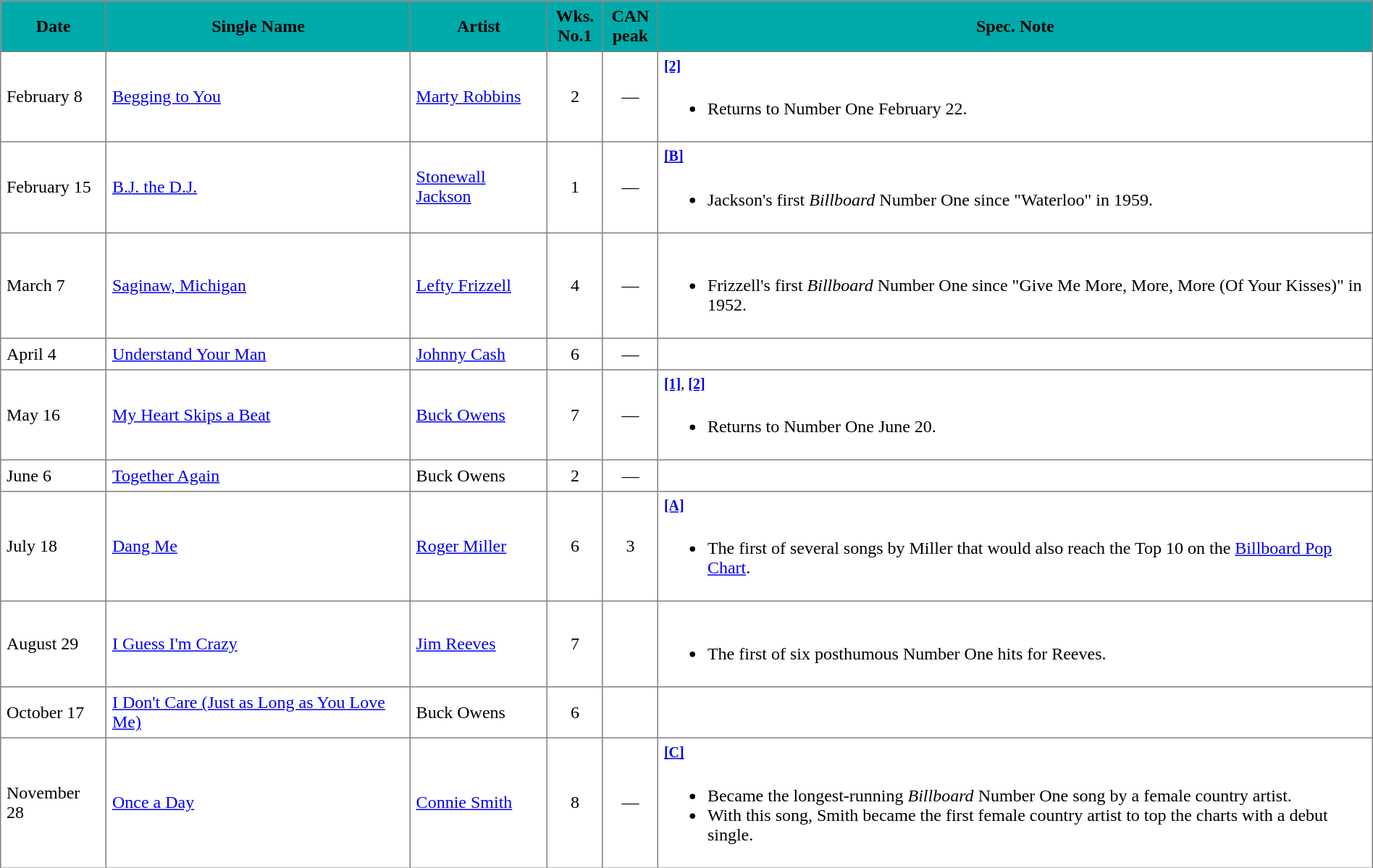<table border="1" cellpadding="5" cellspacing="1" style="border-collapse: collapse">
<tr style="background:#00AAAA">
<th>Date</th>
<th>Single Name</th>
<th>Artist</th>
<th width="40">Wks. No.1</th>
<th width="40">CAN peak</th>
<th>Spec. Note</th>
</tr>
<tr>
<td>February 8</td>
<td><a href='#'>Begging to You</a></td>
<td><a href='#'>Marty Robbins</a></td>
<td align="center">2</td>
<td align="center">—</td>
<td><sup><a href='#'><strong>[2]</strong></a></sup><br><ul><li>Returns to Number One February 22.</li></ul></td>
</tr>
<tr>
<td>February 15</td>
<td><a href='#'>B.J. the D.J.</a></td>
<td><a href='#'>Stonewall Jackson</a></td>
<td align="center">1</td>
<td align="center">—</td>
<td><sup><a href='#'><strong>[B]</strong></a></sup><br><ul><li>Jackson's first <em>Billboard</em> Number One since "Waterloo" in 1959.</li></ul></td>
</tr>
<tr>
<td>March 7</td>
<td><a href='#'>Saginaw, Michigan</a></td>
<td><a href='#'>Lefty Frizzell</a></td>
<td align="center">4</td>
<td align="center">—</td>
<td><br><ul><li>Frizzell's first <em>Billboard</em> Number One since "Give Me More, More, More (Of Your Kisses)" in 1952.</li></ul></td>
</tr>
<tr>
<td>April 4</td>
<td><a href='#'>Understand Your Man</a></td>
<td><a href='#'>Johnny Cash</a></td>
<td align="center">6</td>
<td align="center">—</td>
<td></td>
</tr>
<tr>
<td>May 16</td>
<td><a href='#'>My Heart Skips a Beat</a></td>
<td><a href='#'>Buck Owens</a></td>
<td align="center">7</td>
<td align="center">—</td>
<td><sup><a href='#'><strong>[1]</strong></a>, <a href='#'><strong>[2]</strong></a></sup><br><ul><li>Returns to Number One June 20.</li></ul></td>
</tr>
<tr>
<td>June 6</td>
<td><a href='#'>Together Again</a></td>
<td>Buck Owens</td>
<td align="center">2</td>
<td align="center">—</td>
<td></td>
</tr>
<tr>
<td>July 18</td>
<td><a href='#'>Dang Me</a></td>
<td><a href='#'>Roger Miller</a></td>
<td align="center">6</td>
<td align="center">3</td>
<td><sup><a href='#'><strong>[A]</strong></a></sup><br><ul><li>The first of several songs by Miller that would also reach the Top 10 on the <a href='#'>Billboard Pop Chart</a>.</li></ul></td>
</tr>
<tr>
<td>August 29</td>
<td><a href='#'>I Guess I'm Crazy</a></td>
<td><a href='#'>Jim Reeves</a></td>
<td align="center">7</td>
<td align="center"></td>
<td><br><ul><li>The first of six posthumous Number One hits for Reeves.</li></ul></td>
</tr>
<tr>
<td>October 17</td>
<td><a href='#'>I Don't Care (Just as Long as You Love Me)</a></td>
<td>Buck Owens</td>
<td align="center">6</td>
<td align="center"></td>
<td></td>
</tr>
<tr>
<td>November 28</td>
<td><a href='#'>Once a Day</a></td>
<td><a href='#'>Connie Smith</a></td>
<td align="center">8</td>
<td align="center">—</td>
<td><sup><a href='#'><strong>[C]</strong></a></sup><br><ul><li>Became the longest-running <em>Billboard</em> Number One song by a female country artist.</li><li>With this song, Smith became the first female country artist to top the charts with a debut single.</li></ul></td>
</tr>
</table>
